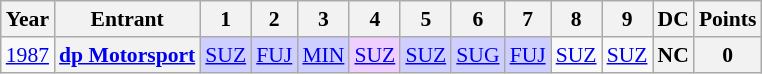<table class="wikitable" style="text-align:center; font-size:90%">
<tr>
<th>Year</th>
<th>Entrant</th>
<th>1</th>
<th>2</th>
<th>3</th>
<th>4</th>
<th>5</th>
<th>6</th>
<th>7</th>
<th>8</th>
<th>9</th>
<th>DC</th>
<th>Points</th>
</tr>
<tr>
<td><a href='#'>1987</a></td>
<th><a href='#'>dp Motorsport</a></th>
<td style="background:#CFCFFF;"><a href='#'>SUZ</a><br></td>
<td style="background:#CFCFFF;"><a href='#'>FUJ</a><br></td>
<td style="background:#CFCFFF;"><a href='#'>MIN</a><br></td>
<td style="background:#EFCFFF;"><a href='#'>SUZ</a><br></td>
<td style="background:#CFCFFF;"><a href='#'>SUZ</a><br></td>
<td style="background:#CFCFFF;"><a href='#'>SUG</a><br></td>
<td style="background:#CFCFFF;"><a href='#'>FUJ</a><br></td>
<td><a href='#'>SUZ</a></td>
<td><a href='#'>SUZ</a></td>
<th>NC</th>
<th>0</th>
</tr>
</table>
